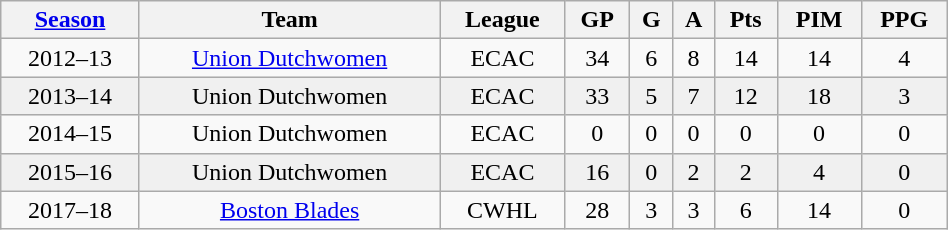<table class="wikitable" width="50%" style="text-align:center">
<tr>
<th><a href='#'>Season</a></th>
<th>Team</th>
<th>League</th>
<th>GP</th>
<th>G</th>
<th>A</th>
<th>Pts</th>
<th>PIM</th>
<th>PPG</th>
</tr>
<tr>
<td>2012–13</td>
<td><a href='#'>Union Dutchwomen</a></td>
<td>ECAC</td>
<td>34</td>
<td>6</td>
<td>8</td>
<td>14</td>
<td>14</td>
<td>4</td>
</tr>
<tr bgcolor="#f0f0f0">
<td>2013–14</td>
<td>Union Dutchwomen</td>
<td>ECAC</td>
<td>33</td>
<td>5</td>
<td>7</td>
<td>12</td>
<td>18</td>
<td>3</td>
</tr>
<tr>
<td>2014–15</td>
<td>Union Dutchwomen</td>
<td>ECAC</td>
<td>0</td>
<td>0</td>
<td>0</td>
<td>0</td>
<td>0</td>
<td>0</td>
</tr>
<tr bgcolor="#f0f0f0">
<td>2015–16</td>
<td>Union Dutchwomen</td>
<td>ECAC</td>
<td>16</td>
<td>0</td>
<td>2</td>
<td>2</td>
<td>4</td>
<td>0</td>
</tr>
<tr>
<td>2017–18</td>
<td><a href='#'>Boston Blades</a></td>
<td>CWHL</td>
<td>28</td>
<td>3</td>
<td>3</td>
<td>6</td>
<td>14</td>
<td>0</td>
</tr>
</table>
